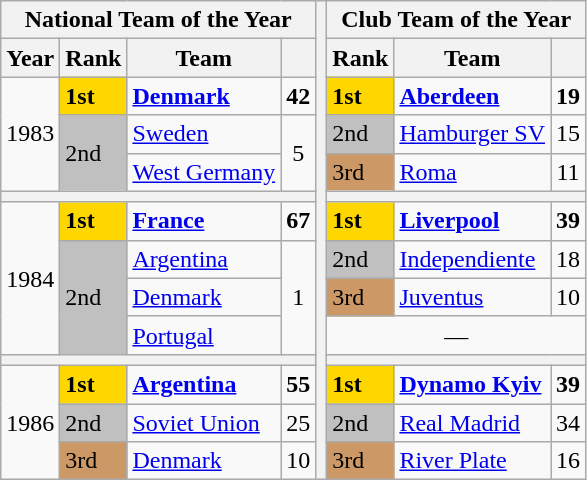<table class="wikitable">
<tr>
<th colspan="4">National Team of the Year</th>
<th rowspan="14"></th>
<th colspan="3">Club Team of the Year</th>
</tr>
<tr>
<th>Year</th>
<th>Rank</th>
<th>Team</th>
<th></th>
<th>Rank</th>
<th>Team</th>
<th></th>
</tr>
<tr>
<td rowspan="3" align="center">1983</td>
<td scope="col" style="background-color: gold"><strong>1st</strong></td>
<td><strong> <a href='#'>Denmark</a></strong></td>
<td align="center"><strong>42</strong></td>
<td scope="col" style="background-color: gold"><strong>1st</strong></td>
<td><strong> <a href='#'>Aberdeen</a></strong></td>
<td align="center"><strong>19</strong></td>
</tr>
<tr>
<td rowspan="2" scope="col" style="background-color: silver">2nd</td>
<td> <a href='#'>Sweden</a></td>
<td rowspan="2" align="center">5</td>
<td scope="col" style="background-color: silver">2nd</td>
<td> <a href='#'>Hamburger SV</a></td>
<td align="center">15</td>
</tr>
<tr>
<td> <a href='#'>West Germany</a></td>
<td scope="col" style="background-color: #cc9966">3rd</td>
<td> <a href='#'>Roma</a></td>
<td align="center">11</td>
</tr>
<tr>
<th colspan="4"></th>
<th colspan="3"></th>
</tr>
<tr>
<td rowspan="4" align="center">1984</td>
<td scope="col" style="background-color: gold"><strong>1st</strong></td>
<td><strong> <a href='#'>France</a></strong></td>
<td align="center"><strong>67</strong></td>
<td scope="col" style="background-color: gold"><strong>1st</strong></td>
<td><strong> <a href='#'>Liverpool</a></strong></td>
<td align="center"><strong>39</strong></td>
</tr>
<tr>
<td rowspan="3" scope="col" style="background-color: silver">2nd</td>
<td> <a href='#'>Argentina</a></td>
<td rowspan="3" align="center">1</td>
<td scope="col" style="background-color: silver">2nd</td>
<td> <a href='#'>Independiente</a></td>
<td align="center">18</td>
</tr>
<tr>
<td> <a href='#'>Denmark</a></td>
<td scope="col" style="background-color: #cc9966">3rd</td>
<td> <a href='#'>Juventus</a></td>
<td align="center">10</td>
</tr>
<tr>
<td> <a href='#'>Portugal</a></td>
<td colspan="3" align="center">—</td>
</tr>
<tr>
<th colspan="4"></th>
<th colspan="3"></th>
</tr>
<tr>
<td rowspan="3" align="center">1986</td>
<td scope="col" style="background-color: gold"><strong>1st</strong></td>
<td><strong> <a href='#'>Argentina</a></strong></td>
<td align="center"><strong>55</strong></td>
<td scope="col" style="background-color: gold"><strong>1st</strong></td>
<td><strong> <a href='#'>Dynamo Kyiv</a></strong></td>
<td align="center"><strong>39</strong></td>
</tr>
<tr>
<td scope="col" style="background-color: silver">2nd</td>
<td><strong></strong> <a href='#'>Soviet Union</a></td>
<td align="center">25</td>
<td scope="col" style="background-color: silver">2nd</td>
<td><strong></strong> <a href='#'>Real Madrid</a></td>
<td align="center">34</td>
</tr>
<tr>
<td scope="col" style="background-color: #cc9966">3rd</td>
<td> <a href='#'>Denmark</a></td>
<td align="center">10</td>
<td scope="col" style="background-color: #cc9966">3rd</td>
<td> <a href='#'>River Plate</a></td>
<td align="center">16</td>
</tr>
</table>
